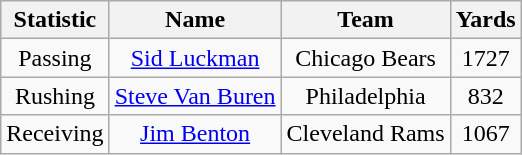<table class="wikitable">
<tr>
<th>Statistic</th>
<th>Name</th>
<th>Team</th>
<th>Yards</th>
</tr>
<tr align="center">
<td>Passing</td>
<td><a href='#'>Sid Luckman</a></td>
<td>Chicago Bears</td>
<td>1727</td>
</tr>
<tr align="center">
<td>Rushing</td>
<td><a href='#'>Steve Van Buren</a></td>
<td>Philadelphia</td>
<td>832</td>
</tr>
<tr align="center">
<td>Receiving</td>
<td><a href='#'>Jim Benton</a></td>
<td>Cleveland Rams</td>
<td>1067</td>
</tr>
</table>
